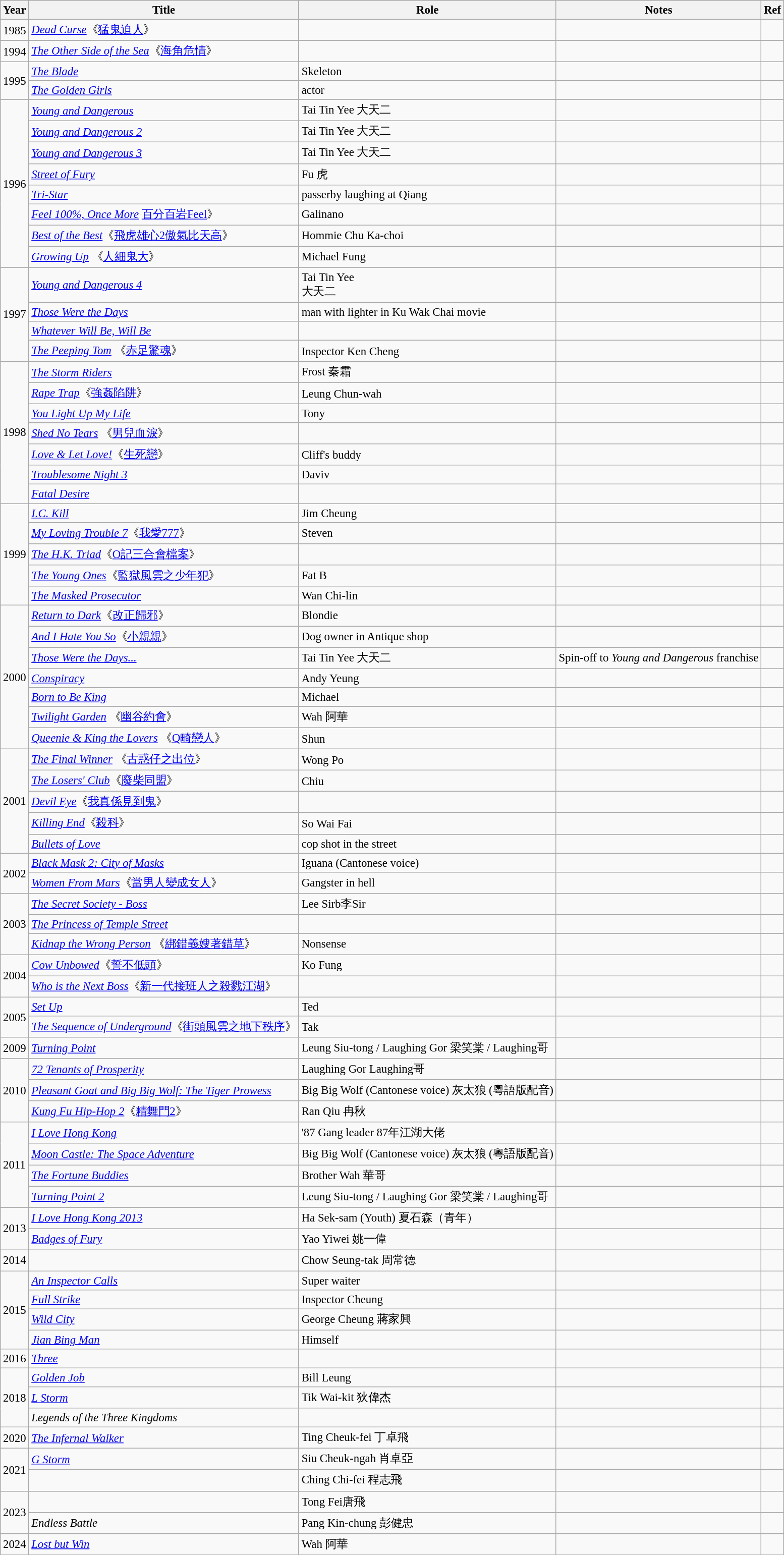<table class="wikitable" style="font-size: 95%;">
<tr>
<th>Year</th>
<th>Title</th>
<th>Role</th>
<th>Notes</th>
<th>Ref</th>
</tr>
<tr>
<td>1985</td>
<td><em><a href='#'>Dead Curse</a></em>《<a href='#'>猛鬼迫人</a>》</td>
<td></td>
<td></td>
<td></td>
</tr>
<tr>
<td>1994</td>
<td><em><a href='#'>The Other Side of the Sea</a></em>《<a href='#'>海角危情</a>》</td>
<td></td>
<td></td>
<td></td>
</tr>
<tr>
<td rowspan="2">1995</td>
<td><em><a href='#'>The Blade</a></em></td>
<td>Skeleton</td>
<td></td>
<td></td>
</tr>
<tr>
<td><em><a href='#'>The Golden Girls</a></em></td>
<td>actor</td>
<td></td>
<td></td>
</tr>
<tr>
<td rowspan="8">1996</td>
<td><em><a href='#'>Young and Dangerous</a></em></td>
<td>Tai Tin Yee 大天二</td>
<td></td>
<td></td>
</tr>
<tr>
<td><em><a href='#'>Young and Dangerous 2</a></em></td>
<td>Tai Tin Yee 大天二</td>
<td></td>
<td></td>
</tr>
<tr>
<td><em><a href='#'>Young and Dangerous 3</a></em></td>
<td>Tai Tin Yee 大天二</td>
<td></td>
<td></td>
</tr>
<tr>
<td><em><a href='#'>Street of Fury</a></em></td>
<td>Fu 虎</td>
<td></td>
<td></td>
</tr>
<tr>
<td><em><a href='#'>Tri-Star</a></em></td>
<td>passerby laughing at Qiang</td>
<td></td>
<td></td>
</tr>
<tr>
<td><em><a href='#'>Feel 100%, Once More</a></em> <a href='#'>百分百岩Feel</a>》</td>
<td>Galinano</td>
<td></td>
<td></td>
</tr>
<tr>
<td><em><a href='#'>Best of the Best</a></em>《<a href='#'>飛虎雄心2傲氣比天高</a>》</td>
<td>Hommie Chu Ka-choi</td>
<td></td>
<td></td>
</tr>
<tr>
<td><em><a href='#'>Growing Up</a></em> 《<a href='#'>人細鬼大</a>》</td>
<td>Michael Fung</td>
<td></td>
<td></td>
</tr>
<tr>
<td rowspan="4">1997</td>
<td><em><a href='#'>Young and Dangerous 4</a></em></td>
<td>Tai Tin Yee<br>大天二</td>
<td></td>
<td></td>
</tr>
<tr>
<td><em><a href='#'>Those Were the Days</a></em></td>
<td>man with lighter in Ku Wak Chai movie</td>
<td></td>
<td></td>
</tr>
<tr>
<td><em><a href='#'>Whatever Will Be, Will Be</a></em></td>
<td></td>
<td></td>
<td></td>
</tr>
<tr>
<td><em><a href='#'>The Peeping Tom</a></em> 《<a href='#'>赤足驚魂</a>》</td>
<td>Inspector Ken Cheng</td>
<td></td>
<td></td>
</tr>
<tr>
<td rowspan="7">1998</td>
<td><em><a href='#'>The Storm Riders</a></em></td>
<td>Frost 秦霜</td>
<td></td>
<td></td>
</tr>
<tr>
<td><em><a href='#'>Rape Trap</a></em>《<a href='#'>強姦陷阱</a>》</td>
<td>Leung Chun-wah</td>
<td></td>
<td></td>
</tr>
<tr>
<td><em><a href='#'>You Light Up My Life</a></em></td>
<td>Tony</td>
<td></td>
<td></td>
</tr>
<tr>
<td><em><a href='#'>Shed No Tears</a></em> 《<a href='#'>男兒血淚</a>》</td>
<td></td>
<td></td>
<td></td>
</tr>
<tr>
<td><em><a href='#'>Love & Let Love!</a></em>《<a href='#'>生死戀</a>》</td>
<td>Cliff's buddy</td>
<td></td>
<td></td>
</tr>
<tr>
<td><em><a href='#'>Troublesome Night 3</a></em></td>
<td>Daviv</td>
<td></td>
<td></td>
</tr>
<tr>
<td><em><a href='#'>Fatal Desire</a></em></td>
<td></td>
<td></td>
<td></td>
</tr>
<tr>
<td rowspan="5">1999</td>
<td><em><a href='#'>I.C. Kill</a></em></td>
<td>Jim Cheung</td>
<td></td>
<td></td>
</tr>
<tr>
<td><em><a href='#'>My Loving Trouble 7</a></em>《<a href='#'>我愛777</a>》</td>
<td>Steven</td>
<td></td>
<td></td>
</tr>
<tr>
<td><em><a href='#'>The H.K. Triad</a></em>《<a href='#'>O記三合會檔案</a>》</td>
<td></td>
<td></td>
<td></td>
</tr>
<tr>
<td><em><a href='#'>The Young Ones</a></em>《<a href='#'>監獄風雲之少年犯</a>》</td>
<td>Fat B</td>
<td></td>
<td></td>
</tr>
<tr>
<td><em><a href='#'>The Masked Prosecutor</a></em></td>
<td>Wan Chi-lin</td>
<td></td>
<td></td>
</tr>
<tr>
<td rowspan="7">2000</td>
<td><em><a href='#'>Return to Dark</a></em>《<a href='#'>改正歸邪</a>》</td>
<td>Blondie</td>
<td></td>
<td></td>
</tr>
<tr>
<td><em><a href='#'>And I Hate You So</a></em>《<a href='#'>小親親</a>》</td>
<td>Dog owner in Antique shop</td>
<td></td>
<td></td>
</tr>
<tr>
<td><em><a href='#'>Those Were the Days...</a></em></td>
<td>Tai Tin Yee 大天二</td>
<td>Spin-off to <em>Young and Dangerous</em> franchise</td>
<td></td>
</tr>
<tr>
<td><em><a href='#'>Conspiracy</a></em></td>
<td>Andy Yeung</td>
<td></td>
<td></td>
</tr>
<tr>
<td><em><a href='#'>Born to Be King</a></em></td>
<td>Michael</td>
<td></td>
<td></td>
</tr>
<tr>
<td><em><a href='#'>Twilight Garden</a></em> 《<a href='#'>幽谷約會</a>》</td>
<td>Wah 阿華</td>
<td></td>
<td></td>
</tr>
<tr>
<td><em><a href='#'>Queenie & King the Lovers</a></em> 《<a href='#'>Q畸戀人</a>》</td>
<td>Shun</td>
<td></td>
<td></td>
</tr>
<tr>
<td rowspan="5">2001</td>
<td><em><a href='#'>The Final Winner</a></em> 《<a href='#'>古惑仔之出位</a>》</td>
<td>Wong Po</td>
<td></td>
<td></td>
</tr>
<tr>
<td><em><a href='#'>The Losers' Club</a></em>《<a href='#'>廢柴同盟</a>》</td>
<td>Chiu</td>
<td></td>
<td></td>
</tr>
<tr>
<td><em><a href='#'>Devil Eye</a></em>《<a href='#'>我真係見到鬼</a>》</td>
<td></td>
<td></td>
<td></td>
</tr>
<tr>
<td><em><a href='#'>Killing End</a></em>《<a href='#'>殺科</a>》</td>
<td>So Wai Fai</td>
<td></td>
<td></td>
</tr>
<tr>
<td><em><a href='#'>Bullets of Love</a></em></td>
<td>cop shot in the street</td>
<td></td>
<td></td>
</tr>
<tr>
<td rowspan="2">2002</td>
<td><em><a href='#'>Black Mask 2: City of Masks</a></em></td>
<td>Iguana (Cantonese voice)</td>
<td></td>
<td></td>
</tr>
<tr>
<td><em><a href='#'>Women From Mars</a></em>《<a href='#'>當男人變成女人</a>》</td>
<td>Gangster in hell</td>
<td></td>
<td></td>
</tr>
<tr>
<td rowspan="3">2003</td>
<td><em><a href='#'>The Secret Society - Boss</a></em></td>
<td>Lee Sirb李Sir</td>
<td></td>
<td></td>
</tr>
<tr>
<td><em><a href='#'>The Princess of Temple Street</a></em></td>
<td></td>
<td></td>
<td></td>
</tr>
<tr>
<td><em><a href='#'>Kidnap the Wrong Person</a></em> 《<a href='#'>綁錯義嫂著錯草</a>》</td>
<td>Nonsense</td>
<td></td>
<td></td>
</tr>
<tr>
<td rowspan="2">2004</td>
<td><em><a href='#'>Cow Unbowed</a></em>《<a href='#'>誓不低頭</a>》</td>
<td>Ko Fung</td>
<td></td>
<td></td>
</tr>
<tr>
<td><em><a href='#'>Who is the Next Boss</a></em>《<a href='#'>新一代接班人之殺戮江湖</a>》</td>
<td></td>
<td></td>
<td></td>
</tr>
<tr>
<td rowspan="2">2005</td>
<td><em><a href='#'>Set Up</a></em></td>
<td>Ted</td>
<td></td>
<td></td>
</tr>
<tr>
<td><em><a href='#'>The Sequence of Underground</a></em>《<a href='#'>街頭風雲之地下秩序</a>》</td>
<td>Tak</td>
<td></td>
<td></td>
</tr>
<tr>
<td rowspan="1">2009</td>
<td><em><a href='#'>Turning Point</a></em></td>
<td>Leung Siu-tong / Laughing Gor  梁笑棠 / Laughing哥</td>
<td></td>
<td></td>
</tr>
<tr>
<td rowspan="3">2010</td>
<td><em><a href='#'>72 Tenants of Prosperity</a></em></td>
<td>Laughing Gor Laughing哥</td>
<td></td>
<td></td>
</tr>
<tr>
<td><em><a href='#'>Pleasant Goat and Big Big Wolf: The Tiger Prowess</a></em></td>
<td>Big Big Wolf (Cantonese voice) 灰太狼 (粵語版配音)</td>
<td></td>
<td></td>
</tr>
<tr>
<td><em><a href='#'>Kung Fu Hip-Hop 2</a></em>《<a href='#'>精舞門2</a>》</td>
<td>Ran Qiu 冉秋</td>
<td></td>
<td></td>
</tr>
<tr>
<td rowspan="4">2011</td>
<td><em><a href='#'>I Love Hong Kong</a></em></td>
<td>'87 Gang leader 87年江湖大佬</td>
<td></td>
<td></td>
</tr>
<tr>
<td><em><a href='#'>Moon Castle: The Space Adventure</a></em></td>
<td>Big Big Wolf (Cantonese voice) 灰太狼 (粵語版配音)</td>
<td></td>
<td></td>
</tr>
<tr>
<td><em><a href='#'>The Fortune Buddies</a></em></td>
<td>Brother Wah 華哥</td>
<td></td>
<td></td>
</tr>
<tr>
<td><em><a href='#'>Turning Point 2</a></em></td>
<td>Leung Siu-tong / Laughing Gor 梁笑棠 / Laughing哥</td>
<td></td>
<td></td>
</tr>
<tr>
<td rowspan="2">2013</td>
<td><em><a href='#'>I Love Hong Kong 2013</a></em></td>
<td>Ha Sek-sam (Youth) 夏石森（青年）</td>
<td></td>
<td></td>
</tr>
<tr>
<td><em><a href='#'>Badges of Fury</a></em></td>
<td>Yao Yiwei 姚一偉</td>
<td></td>
<td></td>
</tr>
<tr>
<td>2014</td>
<td><em></em></td>
<td>Chow Seung-tak 周常德</td>
<td></td>
<td></td>
</tr>
<tr>
<td rowspan=4>2015</td>
<td><em><a href='#'>An Inspector Calls</a></em></td>
<td>Super waiter</td>
<td></td>
<td></td>
</tr>
<tr>
<td><em><a href='#'>Full Strike</a></em></td>
<td>Inspector Cheung</td>
<td></td>
<td></td>
</tr>
<tr>
<td><em><a href='#'>Wild City</a></em></td>
<td>George Cheung 蔣家興</td>
<td></td>
<td></td>
</tr>
<tr>
<td><em><a href='#'>Jian Bing Man</a></em></td>
<td>Himself</td>
<td></td>
<td></td>
</tr>
<tr>
<td>2016</td>
<td><em><a href='#'>Three</a></em></td>
<td></td>
<td></td>
<td></td>
</tr>
<tr>
<td rowspan="3">2018</td>
<td><em><a href='#'>Golden Job</a></em></td>
<td>Bill Leung</td>
<td></td>
<td></td>
</tr>
<tr>
<td><em><a href='#'>L Storm</a></em></td>
<td>Tik Wai-kit 狄偉杰</td>
<td></td>
<td></td>
</tr>
<tr>
<td><em>Legends of the Three Kingdoms</em></td>
<td></td>
<td></td>
<td></td>
</tr>
<tr>
<td>2020</td>
<td><em><a href='#'>The Infernal Walker</a></em></td>
<td>Ting Cheuk-fei 丁卓飛</td>
<td></td>
<td></td>
</tr>
<tr>
<td rowspan="2">2021</td>
<td><em><a href='#'>G Storm</a></em></td>
<td>Siu Cheuk-ngah 肖卓亞</td>
<td></td>
<td></td>
</tr>
<tr>
<td><em></em></td>
<td>Ching Chi-fei 程志飛</td>
<td></td>
<td></td>
</tr>
<tr>
<td rowspan="2">2023</td>
<td><em></em></td>
<td>Tong Fei唐飛</td>
<td></td>
<td></td>
</tr>
<tr>
<td><em>Endless Battle</em></td>
<td>Pang Kin-chung 彭健忠</td>
<td></td>
<td></td>
</tr>
<tr>
<td>2024</td>
<td><em><a href='#'>Lost but Win</a></em></td>
<td>Wah 阿華</td>
<td></td>
<td></td>
</tr>
</table>
